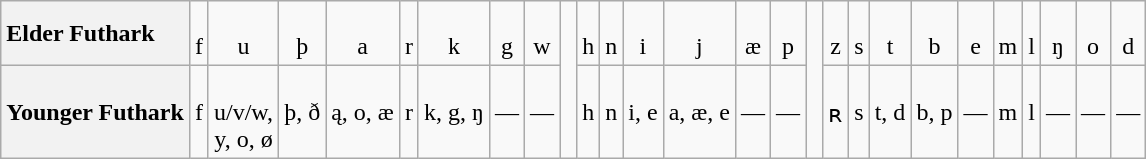<table class="wikitable" style="text-align:center">
<tr>
<th style="text-align:left">Elder Futhark</th>
<td><br>f</td>
<td><br>u</td>
<td><br>þ</td>
<td><br>a</td>
<td><br>r</td>
<td><br>k</td>
<td><br>g</td>
<td><br>w</td>
<td rowspan="2" style="width: 0.25em;"></td>
<td><br>h</td>
<td><br>n</td>
<td><br>i</td>
<td><br>j</td>
<td><br>æ</td>
<td><br>p</td>
<td rowspan="2" style="width: 0.25em;"></td>
<td><br>z</td>
<td><br>s</td>
<td><br>t</td>
<td><br>b</td>
<td><br>e</td>
<td><br>m</td>
<td><br>l</td>
<td><br>ŋ</td>
<td><br>o</td>
<td><br>d</td>
</tr>
<tr style="vertical-align: top;">
<th style="text-align: left; vertical-align: middle;">Younger Futhark</th>
<td><br>f</td>
<td><br><div>u/v/w,<br>y, o, ø</div></td>
<td><br>þ, ð</td>
<td><br>ą, o, æ</td>
<td><br>r</td>
<td><br>k, g, ŋ</td>
<td style="vertical-align: middle;">—</td>
<td style="vertical-align: middle;">—</td>
<td><br>h</td>
<td><br>n</td>
<td><br>i, e</td>
<td><br>a, æ, e</td>
<td style="vertical-align: middle;">—</td>
<td style="vertical-align: middle;">—</td>
<td><br>ʀ</td>
<td><br>s</td>
<td><br>t, d</td>
<td><br>b, p</td>
<td style="vertical-align: middle;">—</td>
<td><br>m</td>
<td><br>l</td>
<td style="vertical-align: middle;">—</td>
<td style="vertical-align: middle;">—</td>
<td style="vertical-align: middle;">—</td>
</tr>
</table>
